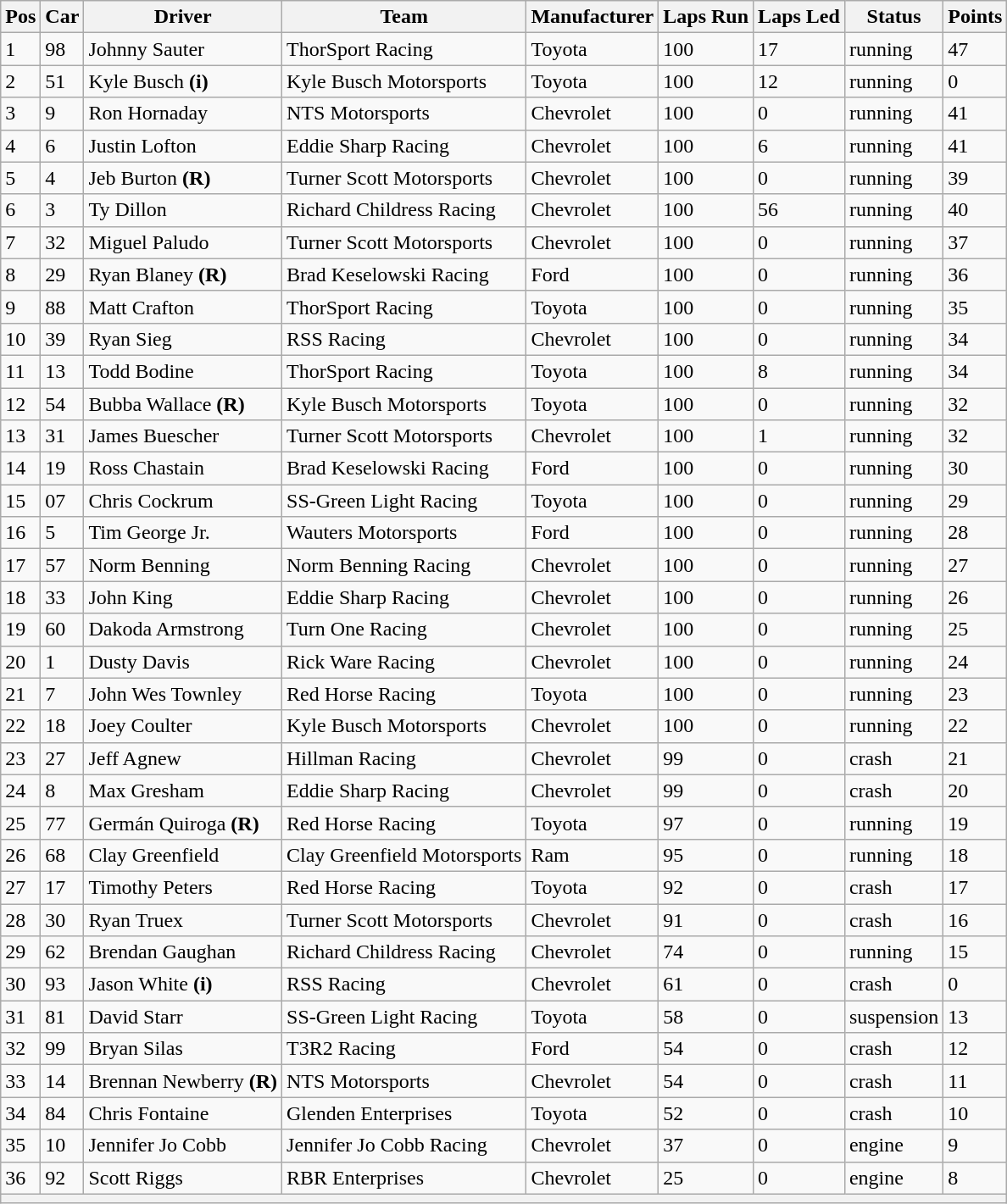<table class="sortable wikitable" border="1">
<tr>
<th>Pos</th>
<th>Car</th>
<th>Driver</th>
<th>Team</th>
<th>Manufacturer</th>
<th>Laps Run</th>
<th>Laps Led</th>
<th>Status</th>
<th>Points</th>
</tr>
<tr>
<td>1</td>
<td>98</td>
<td>Johnny Sauter</td>
<td>ThorSport Racing</td>
<td>Toyota</td>
<td>100</td>
<td>17</td>
<td>running</td>
<td>47</td>
</tr>
<tr>
<td>2</td>
<td>51</td>
<td>Kyle Busch <strong>(i)</strong></td>
<td>Kyle Busch Motorsports</td>
<td>Toyota</td>
<td>100</td>
<td>12</td>
<td>running</td>
<td>0</td>
</tr>
<tr>
<td>3</td>
<td>9</td>
<td>Ron Hornaday</td>
<td>NTS Motorsports</td>
<td>Chevrolet</td>
<td>100</td>
<td>0</td>
<td>running</td>
<td>41</td>
</tr>
<tr>
<td>4</td>
<td>6</td>
<td>Justin Lofton</td>
<td>Eddie Sharp Racing</td>
<td>Chevrolet</td>
<td>100</td>
<td>6</td>
<td>running</td>
<td>41</td>
</tr>
<tr>
<td>5</td>
<td>4</td>
<td>Jeb Burton <strong>(R)</strong></td>
<td>Turner Scott Motorsports</td>
<td>Chevrolet</td>
<td>100</td>
<td>0</td>
<td>running</td>
<td>39</td>
</tr>
<tr>
<td>6</td>
<td>3</td>
<td>Ty Dillon</td>
<td>Richard Childress Racing</td>
<td>Chevrolet</td>
<td>100</td>
<td>56</td>
<td>running</td>
<td>40</td>
</tr>
<tr>
<td>7</td>
<td>32</td>
<td>Miguel Paludo</td>
<td>Turner Scott Motorsports</td>
<td>Chevrolet</td>
<td>100</td>
<td>0</td>
<td>running</td>
<td>37</td>
</tr>
<tr>
<td>8</td>
<td>29</td>
<td>Ryan Blaney <strong>(R)</strong></td>
<td>Brad Keselowski Racing</td>
<td>Ford</td>
<td>100</td>
<td>0</td>
<td>running</td>
<td>36</td>
</tr>
<tr>
<td>9</td>
<td>88</td>
<td>Matt Crafton</td>
<td>ThorSport Racing</td>
<td>Toyota</td>
<td>100</td>
<td>0</td>
<td>running</td>
<td>35</td>
</tr>
<tr>
<td>10</td>
<td>39</td>
<td>Ryan Sieg</td>
<td>RSS Racing</td>
<td>Chevrolet</td>
<td>100</td>
<td>0</td>
<td>running</td>
<td>34</td>
</tr>
<tr>
<td>11</td>
<td>13</td>
<td>Todd Bodine</td>
<td>ThorSport Racing</td>
<td>Toyota</td>
<td>100</td>
<td>8</td>
<td>running</td>
<td>34</td>
</tr>
<tr>
<td>12</td>
<td>54</td>
<td>Bubba Wallace <strong>(R)</strong></td>
<td>Kyle Busch Motorsports</td>
<td>Toyota</td>
<td>100</td>
<td>0</td>
<td>running</td>
<td>32</td>
</tr>
<tr>
<td>13</td>
<td>31</td>
<td>James Buescher</td>
<td>Turner Scott Motorsports</td>
<td>Chevrolet</td>
<td>100</td>
<td>1</td>
<td>running</td>
<td>32</td>
</tr>
<tr>
<td>14</td>
<td>19</td>
<td>Ross Chastain</td>
<td>Brad Keselowski Racing</td>
<td>Ford</td>
<td>100</td>
<td>0</td>
<td>running</td>
<td>30</td>
</tr>
<tr>
<td>15</td>
<td>07</td>
<td>Chris Cockrum</td>
<td>SS-Green Light Racing</td>
<td>Toyota</td>
<td>100</td>
<td>0</td>
<td>running</td>
<td>29</td>
</tr>
<tr>
<td>16</td>
<td>5</td>
<td>Tim George Jr.</td>
<td>Wauters Motorsports</td>
<td>Ford</td>
<td>100</td>
<td>0</td>
<td>running</td>
<td>28</td>
</tr>
<tr>
<td>17</td>
<td>57</td>
<td>Norm Benning</td>
<td>Norm Benning Racing</td>
<td>Chevrolet</td>
<td>100</td>
<td>0</td>
<td>running</td>
<td>27</td>
</tr>
<tr>
<td>18</td>
<td>33</td>
<td>John King</td>
<td>Eddie Sharp Racing</td>
<td>Chevrolet</td>
<td>100</td>
<td>0</td>
<td>running</td>
<td>26</td>
</tr>
<tr>
<td>19</td>
<td>60</td>
<td>Dakoda Armstrong</td>
<td>Turn One Racing</td>
<td>Chevrolet</td>
<td>100</td>
<td>0</td>
<td>running</td>
<td>25</td>
</tr>
<tr>
<td>20</td>
<td>1</td>
<td>Dusty Davis</td>
<td>Rick Ware Racing</td>
<td>Chevrolet</td>
<td>100</td>
<td>0</td>
<td>running</td>
<td>24</td>
</tr>
<tr>
<td>21</td>
<td>7</td>
<td>John Wes Townley</td>
<td>Red Horse Racing</td>
<td>Toyota</td>
<td>100</td>
<td>0</td>
<td>running</td>
<td>23</td>
</tr>
<tr>
<td>22</td>
<td>18</td>
<td>Joey Coulter</td>
<td>Kyle Busch Motorsports</td>
<td>Chevrolet</td>
<td>100</td>
<td>0</td>
<td>running</td>
<td>22</td>
</tr>
<tr>
<td>23</td>
<td>27</td>
<td>Jeff Agnew</td>
<td>Hillman Racing</td>
<td>Chevrolet</td>
<td>99</td>
<td>0</td>
<td>crash</td>
<td>21</td>
</tr>
<tr>
<td>24</td>
<td>8</td>
<td>Max Gresham</td>
<td>Eddie Sharp Racing</td>
<td>Chevrolet</td>
<td>99</td>
<td>0</td>
<td>crash</td>
<td>20</td>
</tr>
<tr>
<td>25</td>
<td>77</td>
<td>Germán Quiroga <strong>(R)</strong></td>
<td>Red Horse Racing</td>
<td>Toyota</td>
<td>97</td>
<td>0</td>
<td>running</td>
<td>19</td>
</tr>
<tr>
<td>26</td>
<td>68</td>
<td>Clay Greenfield</td>
<td>Clay Greenfield Motorsports</td>
<td>Ram</td>
<td>95</td>
<td>0</td>
<td>running</td>
<td>18</td>
</tr>
<tr>
<td>27</td>
<td>17</td>
<td>Timothy Peters</td>
<td>Red Horse Racing</td>
<td>Toyota</td>
<td>92</td>
<td>0</td>
<td>crash</td>
<td>17</td>
</tr>
<tr>
<td>28</td>
<td>30</td>
<td>Ryan Truex</td>
<td>Turner Scott Motorsports</td>
<td>Chevrolet</td>
<td>91</td>
<td>0</td>
<td>crash</td>
<td>16</td>
</tr>
<tr>
<td>29</td>
<td>62</td>
<td>Brendan Gaughan</td>
<td>Richard Childress Racing</td>
<td>Chevrolet</td>
<td>74</td>
<td>0</td>
<td>running</td>
<td>15</td>
</tr>
<tr>
<td>30</td>
<td>93</td>
<td>Jason White <strong>(i)</strong></td>
<td>RSS Racing</td>
<td>Chevrolet</td>
<td>61</td>
<td>0</td>
<td>crash</td>
<td>0</td>
</tr>
<tr>
<td>31</td>
<td>81</td>
<td>David Starr</td>
<td>SS-Green Light Racing</td>
<td>Toyota</td>
<td>58</td>
<td>0</td>
<td>suspension</td>
<td>13</td>
</tr>
<tr>
<td>32</td>
<td>99</td>
<td>Bryan Silas</td>
<td>T3R2 Racing</td>
<td>Ford</td>
<td>54</td>
<td>0</td>
<td>crash</td>
<td>12</td>
</tr>
<tr>
<td>33</td>
<td>14</td>
<td>Brennan Newberry <strong>(R)</strong></td>
<td>NTS Motorsports</td>
<td>Chevrolet</td>
<td>54</td>
<td>0</td>
<td>crash</td>
<td>11</td>
</tr>
<tr>
<td>34</td>
<td>84</td>
<td>Chris Fontaine</td>
<td>Glenden Enterprises</td>
<td>Toyota</td>
<td>52</td>
<td>0</td>
<td>crash</td>
<td>10</td>
</tr>
<tr>
<td>35</td>
<td>10</td>
<td>Jennifer Jo Cobb</td>
<td>Jennifer Jo Cobb Racing</td>
<td>Chevrolet</td>
<td>37</td>
<td>0</td>
<td>engine</td>
<td>9</td>
</tr>
<tr>
<td>36</td>
<td>92</td>
<td>Scott Riggs</td>
<td>RBR Enterprises</td>
<td>Chevrolet</td>
<td>25</td>
<td>0</td>
<td>engine</td>
<td>8</td>
</tr>
<tr>
<th colspan="9"></th>
</tr>
</table>
